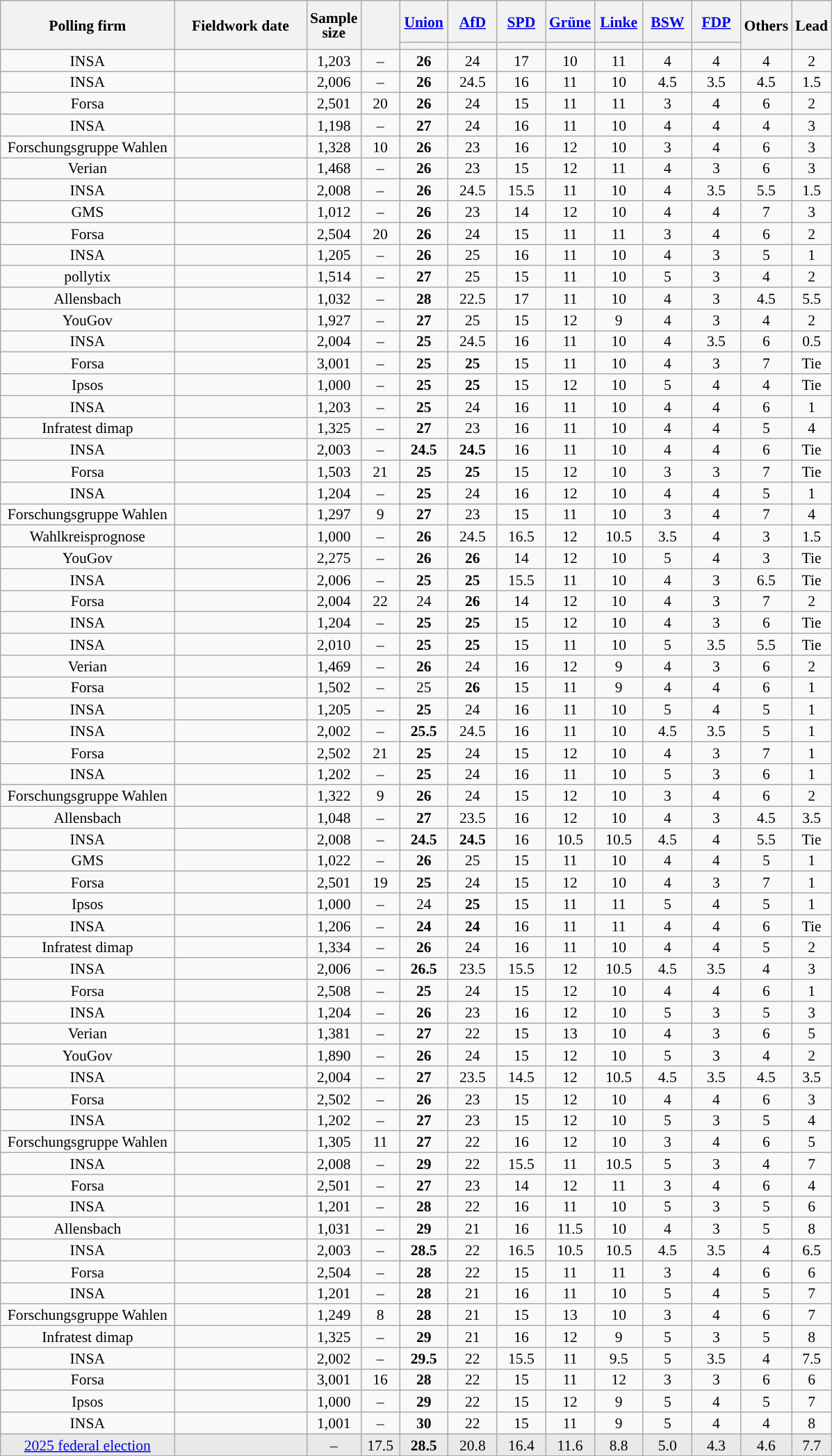<table class="wikitable sortable mw-datatable mw-collapsible" style="text-align:center;font-size:90%;line-height:14px;">
<tr style="height:40px;">
<th style="width:160px;" rowspan="2">Polling firm</th>
<th style="width:120px;" rowspan="2">Fieldwork date</th>
<th style="width: 35px;" rowspan="2">Sample<br>size</th>
<th style="width: 30px;" rowspan="2"></th>
<th class="unsortable" style="width:40px;"><a href='#'>Union</a></th>
<th class="unsortable" style="width:40px;"><a href='#'>AfD</a></th>
<th class="unsortable" style="width:40px;"><a href='#'>SPD</a></th>
<th class="unsortable" style="width:40px;"><a href='#'>Grüne</a></th>
<th class="unsortable" style="width:40px;"><a href='#'>Linke</a></th>
<th class="unsortable" style="width:40px;"><a href='#'>BSW</a></th>
<th class="unsortable" style="width:40px;"><a href='#'>FDP</a></th>
<th class="unsortable" style="width:30px;" rowspan="2">Others</th>
<th style="width:30px;" rowspan="2">Lead</th>
</tr>
<tr>
<th style="background:"></th>
<th style="background:"></th>
<th style="background:"></th>
<th style="background:"></th>
<th style="background:"></th>
<th style="background:"></th>
<th style="background:"></th>
</tr>
<tr>
<td>INSA</td>
<td></td>
<td>1,203</td>
<td>–</td>
<td><strong>26</strong></td>
<td>24</td>
<td>17</td>
<td>10</td>
<td>11</td>
<td>4</td>
<td>4</td>
<td>4</td>
<td style="background:">2</td>
</tr>
<tr>
<td>INSA</td>
<td></td>
<td>2,006</td>
<td>–</td>
<td><strong>26</strong></td>
<td>24.5</td>
<td>16</td>
<td>11</td>
<td>10</td>
<td>4.5</td>
<td>3.5</td>
<td>4.5</td>
<td style="background:">1.5</td>
</tr>
<tr>
<td>Forsa</td>
<td></td>
<td>2,501</td>
<td>20</td>
<td><strong>26</strong></td>
<td>24</td>
<td>15</td>
<td>11</td>
<td>11</td>
<td>3</td>
<td>4</td>
<td>6</td>
<td style="background:">2</td>
</tr>
<tr>
<td>INSA</td>
<td></td>
<td>1,198</td>
<td>–</td>
<td><strong>27</strong></td>
<td>24</td>
<td>16</td>
<td>11</td>
<td>10</td>
<td>4</td>
<td>4</td>
<td>4</td>
<td style="background:">3</td>
</tr>
<tr>
<td>Forschungsgruppe Wahlen</td>
<td></td>
<td>1,328</td>
<td>10</td>
<td><strong>26</strong></td>
<td>23</td>
<td>16</td>
<td>12</td>
<td>10</td>
<td>3</td>
<td>4</td>
<td>6</td>
<td style="background:">3</td>
</tr>
<tr>
<td>Verian</td>
<td></td>
<td>1,468</td>
<td>–</td>
<td><strong>26</strong></td>
<td>23</td>
<td>15</td>
<td>12</td>
<td>11</td>
<td>4</td>
<td>3</td>
<td>6</td>
<td style="background:">3</td>
</tr>
<tr>
<td>INSA</td>
<td></td>
<td>2,008</td>
<td>–</td>
<td><strong>26</strong></td>
<td>24.5</td>
<td>15.5</td>
<td>11</td>
<td>10</td>
<td>4</td>
<td>3.5</td>
<td>5.5</td>
<td style="background:">1.5</td>
</tr>
<tr>
<td>GMS</td>
<td></td>
<td>1,012</td>
<td>–</td>
<td><strong>26</strong></td>
<td>23</td>
<td>14</td>
<td>12</td>
<td>10</td>
<td>4</td>
<td>4</td>
<td>7</td>
<td style="background:">3</td>
</tr>
<tr>
<td>Forsa</td>
<td></td>
<td>2,504</td>
<td>20</td>
<td><strong>26</strong></td>
<td>24</td>
<td>15</td>
<td>11</td>
<td>11</td>
<td>3</td>
<td>4</td>
<td>6</td>
<td style="background:">2</td>
</tr>
<tr>
<td>INSA</td>
<td></td>
<td>1,205</td>
<td>–</td>
<td><strong>26</strong></td>
<td>25</td>
<td>16</td>
<td>11</td>
<td>10</td>
<td>4</td>
<td>3</td>
<td>5</td>
<td style="background:">1</td>
</tr>
<tr>
<td>pollytix</td>
<td></td>
<td>1,514</td>
<td>–</td>
<td><strong>27</strong></td>
<td>25</td>
<td>15</td>
<td>11</td>
<td>10</td>
<td>5</td>
<td>3</td>
<td>4</td>
<td style="background:">2</td>
</tr>
<tr>
<td>Allensbach</td>
<td></td>
<td>1,032</td>
<td>–</td>
<td><strong>28</strong></td>
<td>22.5</td>
<td>17</td>
<td>11</td>
<td>10</td>
<td>4</td>
<td>3</td>
<td>4.5</td>
<td style="background:">5.5</td>
</tr>
<tr>
<td>YouGov</td>
<td></td>
<td>1,927</td>
<td>–</td>
<td><strong>27</strong></td>
<td>25</td>
<td>15</td>
<td>12</td>
<td>9</td>
<td>4</td>
<td>3</td>
<td>4</td>
<td style="background:">2</td>
</tr>
<tr>
<td>INSA</td>
<td></td>
<td>2,004</td>
<td>–</td>
<td><strong>25</strong></td>
<td>24.5</td>
<td>16</td>
<td>11</td>
<td>10</td>
<td>4</td>
<td>3.5</td>
<td>6</td>
<td style="background:">0.5</td>
</tr>
<tr>
<td>Forsa</td>
<td></td>
<td>3,001</td>
<td>–</td>
<td><strong>25</strong></td>
<td><strong>25</strong></td>
<td>15</td>
<td>11</td>
<td>10</td>
<td>4</td>
<td>3</td>
<td>7</td>
<td>Tie</td>
</tr>
<tr>
<td>Ipsos</td>
<td></td>
<td>1,000</td>
<td>–</td>
<td><strong>25</strong></td>
<td><strong>25</strong></td>
<td>15</td>
<td>12</td>
<td>10</td>
<td>5</td>
<td>4</td>
<td>4</td>
<td>Tie</td>
</tr>
<tr>
<td>INSA</td>
<td></td>
<td>1,203</td>
<td>–</td>
<td><strong>25</strong></td>
<td>24</td>
<td>16</td>
<td>11</td>
<td>10</td>
<td>4</td>
<td>4</td>
<td>6</td>
<td style="background:">1</td>
</tr>
<tr>
<td>Infratest dimap</td>
<td></td>
<td>1,325</td>
<td>–</td>
<td><strong>27</strong></td>
<td>23</td>
<td>16</td>
<td>11</td>
<td>10</td>
<td>4</td>
<td>4</td>
<td>5</td>
<td style="background:">4</td>
</tr>
<tr>
<td>INSA</td>
<td></td>
<td>2,003</td>
<td>–</td>
<td><strong>24.5</strong></td>
<td><strong>24.5</strong></td>
<td>16</td>
<td>11</td>
<td>10</td>
<td>4</td>
<td>4</td>
<td>6</td>
<td>Tie</td>
</tr>
<tr>
<td>Forsa</td>
<td></td>
<td>1,503</td>
<td>21</td>
<td><strong>25</strong></td>
<td><strong>25</strong></td>
<td>15</td>
<td>12</td>
<td>10</td>
<td>3</td>
<td>3</td>
<td>7</td>
<td>Tie</td>
</tr>
<tr>
<td>INSA</td>
<td></td>
<td>1,204</td>
<td>–</td>
<td><strong>25</strong></td>
<td>24</td>
<td>16</td>
<td>12</td>
<td>10</td>
<td>4</td>
<td>4</td>
<td>5</td>
<td style="background:">1</td>
</tr>
<tr>
<td>Forschungsgruppe Wahlen</td>
<td></td>
<td>1,297</td>
<td>9</td>
<td><strong>27</strong></td>
<td>23</td>
<td>15</td>
<td>11</td>
<td>10</td>
<td>3</td>
<td>4</td>
<td>7</td>
<td style="background:">4</td>
</tr>
<tr>
<td>Wahlkreisprognose</td>
<td></td>
<td>1,000</td>
<td>–</td>
<td><strong>26</strong></td>
<td>24.5</td>
<td>16.5</td>
<td>12</td>
<td>10.5</td>
<td>3.5</td>
<td>4</td>
<td>3</td>
<td style="background:">1.5</td>
</tr>
<tr>
<td>YouGov</td>
<td></td>
<td>2,275</td>
<td>–</td>
<td><strong>26</strong></td>
<td><strong>26</strong></td>
<td>14</td>
<td>12</td>
<td>10</td>
<td>5</td>
<td>4</td>
<td>3</td>
<td>Tie</td>
</tr>
<tr>
<td>INSA</td>
<td></td>
<td>2,006</td>
<td>–</td>
<td><strong>25</strong></td>
<td><strong>25</strong></td>
<td>15.5</td>
<td>11</td>
<td>10</td>
<td>4</td>
<td>3</td>
<td>6.5</td>
<td>Tie</td>
</tr>
<tr>
<td>Forsa</td>
<td></td>
<td>2,004</td>
<td>22</td>
<td>24</td>
<td><strong>26</strong></td>
<td>14</td>
<td>12</td>
<td>10</td>
<td>4</td>
<td>3</td>
<td>7</td>
<td style="background:">2</td>
</tr>
<tr>
<td>INSA</td>
<td></td>
<td>1,204</td>
<td>–</td>
<td><strong>25</strong></td>
<td><strong>25</strong></td>
<td>15</td>
<td>12</td>
<td>10</td>
<td>4</td>
<td>3</td>
<td>6</td>
<td>Tie</td>
</tr>
<tr>
<td>INSA</td>
<td></td>
<td>2,010</td>
<td>–</td>
<td><strong>25</strong></td>
<td><strong>25</strong></td>
<td>15</td>
<td>11</td>
<td>10</td>
<td>5</td>
<td>3.5</td>
<td>5.5</td>
<td>Tie</td>
</tr>
<tr>
<td>Verian</td>
<td></td>
<td>1,469</td>
<td>–</td>
<td><strong>26</strong></td>
<td>24</td>
<td>16</td>
<td>12</td>
<td>9</td>
<td>4</td>
<td>3</td>
<td>6</td>
<td style="background:">2</td>
</tr>
<tr>
<td>Forsa</td>
<td></td>
<td>1,502</td>
<td>–</td>
<td>25</td>
<td><strong>26</strong></td>
<td>15</td>
<td>11</td>
<td>9</td>
<td>4</td>
<td>4</td>
<td>6</td>
<td style="background:">1</td>
</tr>
<tr>
<td>INSA</td>
<td></td>
<td>1,205</td>
<td>–</td>
<td><strong>25</strong></td>
<td>24</td>
<td>16</td>
<td>11</td>
<td>10</td>
<td>5</td>
<td>4</td>
<td>5</td>
<td style="background:">1</td>
</tr>
<tr>
<td>INSA</td>
<td></td>
<td>2,002</td>
<td>–</td>
<td><strong>25.5</strong></td>
<td>24.5</td>
<td>16</td>
<td>11</td>
<td>10</td>
<td>4.5</td>
<td>3.5</td>
<td>5</td>
<td style="background:">1</td>
</tr>
<tr>
<td>Forsa</td>
<td></td>
<td>2,502</td>
<td>21</td>
<td><strong>25</strong></td>
<td>24</td>
<td>15</td>
<td>12</td>
<td>10</td>
<td>4</td>
<td>3</td>
<td>7</td>
<td style="background:">1</td>
</tr>
<tr>
<td>INSA</td>
<td></td>
<td>1,202</td>
<td>–</td>
<td><strong>25</strong></td>
<td>24</td>
<td>16</td>
<td>11</td>
<td>10</td>
<td>5</td>
<td>3</td>
<td>6</td>
<td style="background:">1</td>
</tr>
<tr>
<td>Forschungsgruppe Wahlen</td>
<td></td>
<td>1,322</td>
<td>9</td>
<td><strong>26</strong></td>
<td>24</td>
<td>15</td>
<td>12</td>
<td>10</td>
<td>3</td>
<td>4</td>
<td>6</td>
<td style="background:">2</td>
</tr>
<tr>
<td>Allensbach</td>
<td></td>
<td>1,048</td>
<td>–</td>
<td><strong>27</strong></td>
<td>23.5</td>
<td>16</td>
<td>12</td>
<td>10</td>
<td>4</td>
<td>3</td>
<td>4.5</td>
<td style="background:">3.5</td>
</tr>
<tr>
<td>INSA</td>
<td></td>
<td>2,008</td>
<td>–</td>
<td><strong>24.5</strong></td>
<td><strong>24.5</strong></td>
<td>16</td>
<td>10.5</td>
<td>10.5</td>
<td>4.5</td>
<td>4</td>
<td>5.5</td>
<td>Tie</td>
</tr>
<tr>
<td>GMS</td>
<td></td>
<td>1,022</td>
<td>–</td>
<td><strong>26</strong></td>
<td>25</td>
<td>15</td>
<td>11</td>
<td>10</td>
<td>4</td>
<td>4</td>
<td>5</td>
<td style="background:">1</td>
</tr>
<tr>
<td>Forsa</td>
<td></td>
<td>2,501</td>
<td>19</td>
<td><strong>25</strong></td>
<td>24</td>
<td>15</td>
<td>12</td>
<td>10</td>
<td>4</td>
<td>3</td>
<td>7</td>
<td style="background:">1</td>
</tr>
<tr>
<td>Ipsos</td>
<td></td>
<td>1,000</td>
<td>–</td>
<td>24</td>
<td><strong>25</strong></td>
<td>15</td>
<td>11</td>
<td>11</td>
<td>5</td>
<td>4</td>
<td>5</td>
<td style="background:">1</td>
</tr>
<tr>
<td>INSA</td>
<td></td>
<td>1,206</td>
<td>–</td>
<td><strong>24</strong></td>
<td><strong>24</strong></td>
<td>16</td>
<td>11</td>
<td>11</td>
<td>4</td>
<td>4</td>
<td>6</td>
<td>Tie</td>
</tr>
<tr>
<td>Infratest dimap</td>
<td></td>
<td>1,334</td>
<td>–</td>
<td><strong>26</strong></td>
<td>24</td>
<td>16</td>
<td>11</td>
<td>10</td>
<td>4</td>
<td>4</td>
<td>5</td>
<td style="background:">2</td>
</tr>
<tr>
<td>INSA</td>
<td></td>
<td>2,006</td>
<td>–</td>
<td><strong>26.5</strong></td>
<td>23.5</td>
<td>15.5</td>
<td>12</td>
<td>10.5</td>
<td>4.5</td>
<td>3.5</td>
<td>4</td>
<td style="background:">3</td>
</tr>
<tr>
<td>Forsa</td>
<td></td>
<td>2,508</td>
<td>–</td>
<td><strong>25</strong></td>
<td>24</td>
<td>15</td>
<td>12</td>
<td>10</td>
<td>4</td>
<td>4</td>
<td>6</td>
<td style="background:">1</td>
</tr>
<tr>
<td>INSA</td>
<td></td>
<td>1,204</td>
<td>–</td>
<td><strong>26</strong></td>
<td>23</td>
<td>16</td>
<td>12</td>
<td>10</td>
<td>5</td>
<td>3</td>
<td>5</td>
<td style="background:">3</td>
</tr>
<tr>
<td>Verian</td>
<td></td>
<td>1,381</td>
<td>–</td>
<td><strong>27</strong></td>
<td>22</td>
<td>15</td>
<td>13</td>
<td>10</td>
<td>4</td>
<td>3</td>
<td>6</td>
<td style="background:">5</td>
</tr>
<tr>
<td>YouGov</td>
<td></td>
<td>1,890</td>
<td>–</td>
<td><strong>26</strong></td>
<td>24</td>
<td>15</td>
<td>12</td>
<td>10</td>
<td>5</td>
<td>3</td>
<td>4</td>
<td style="background:">2</td>
</tr>
<tr>
<td>INSA</td>
<td></td>
<td>2,004</td>
<td>–</td>
<td><strong>27</strong></td>
<td>23.5</td>
<td>14.5</td>
<td>12</td>
<td>10.5</td>
<td>4.5</td>
<td>3.5</td>
<td>4.5</td>
<td style="background:">3.5</td>
</tr>
<tr>
<td>Forsa</td>
<td></td>
<td>2,502</td>
<td>–</td>
<td><strong>26</strong></td>
<td>23</td>
<td>15</td>
<td>12</td>
<td>10</td>
<td>4</td>
<td>4</td>
<td>6</td>
<td style="background:">3</td>
</tr>
<tr>
<td>INSA</td>
<td></td>
<td>1,202</td>
<td>–</td>
<td><strong>27</strong></td>
<td>23</td>
<td>15</td>
<td>12</td>
<td>10</td>
<td>5</td>
<td>3</td>
<td>5</td>
<td style="background:">4</td>
</tr>
<tr>
<td>Forschungsgruppe Wahlen</td>
<td></td>
<td>1,305</td>
<td>11</td>
<td><strong>27</strong></td>
<td>22</td>
<td>16</td>
<td>12</td>
<td>10</td>
<td>3</td>
<td>4</td>
<td>6</td>
<td style="background:">5</td>
</tr>
<tr>
<td>INSA</td>
<td></td>
<td>2,008</td>
<td>–</td>
<td><strong>29</strong></td>
<td>22</td>
<td>15.5</td>
<td>11</td>
<td>10.5</td>
<td>5</td>
<td>3</td>
<td>4</td>
<td style="background:">7</td>
</tr>
<tr>
<td>Forsa</td>
<td></td>
<td>2,501</td>
<td>–</td>
<td><strong>27</strong></td>
<td>23</td>
<td>14</td>
<td>12</td>
<td>11</td>
<td>3</td>
<td>4</td>
<td>6</td>
<td style="background:">4</td>
</tr>
<tr>
<td>INSA</td>
<td></td>
<td>1,201</td>
<td>–</td>
<td><strong>28</strong></td>
<td>22</td>
<td>16</td>
<td>11</td>
<td>10</td>
<td>5</td>
<td>3</td>
<td>5</td>
<td style="background:">6</td>
</tr>
<tr>
<td>Allensbach</td>
<td></td>
<td>1,031</td>
<td>–</td>
<td><strong>29</strong></td>
<td>21</td>
<td>16</td>
<td>11.5</td>
<td>10</td>
<td>4</td>
<td>3</td>
<td>5</td>
<td style="background:">8</td>
</tr>
<tr>
<td>INSA</td>
<td></td>
<td>2,003</td>
<td>–</td>
<td><strong>28.5</strong></td>
<td>22</td>
<td>16.5</td>
<td>10.5</td>
<td>10.5</td>
<td>4.5</td>
<td>3.5</td>
<td>4</td>
<td style="background:">6.5</td>
</tr>
<tr>
<td>Forsa</td>
<td></td>
<td>2,504</td>
<td>–</td>
<td><strong>28</strong></td>
<td>22</td>
<td>15</td>
<td>11</td>
<td>11</td>
<td>3</td>
<td>4</td>
<td>6</td>
<td style="background:">6</td>
</tr>
<tr>
<td>INSA</td>
<td></td>
<td>1,201</td>
<td>–</td>
<td><strong>28</strong></td>
<td>21</td>
<td>16</td>
<td>11</td>
<td>10</td>
<td>5</td>
<td>4</td>
<td>5</td>
<td style="background:">7</td>
</tr>
<tr>
<td>Forschungsgruppe Wahlen</td>
<td></td>
<td>1,249</td>
<td>8</td>
<td><strong>28</strong></td>
<td>21</td>
<td>15</td>
<td>13</td>
<td>10</td>
<td>3</td>
<td>4</td>
<td>6</td>
<td style="background:">7</td>
</tr>
<tr>
<td>Infratest dimap</td>
<td></td>
<td>1,325</td>
<td>–</td>
<td><strong>29</strong></td>
<td>21</td>
<td>16</td>
<td>12</td>
<td>9</td>
<td>5</td>
<td>3</td>
<td>5</td>
<td style="background:">8</td>
</tr>
<tr>
<td>INSA</td>
<td></td>
<td>2,002</td>
<td>–</td>
<td><strong>29.5</strong></td>
<td>22</td>
<td>15.5</td>
<td>11</td>
<td>9.5</td>
<td>5</td>
<td>3.5</td>
<td>4</td>
<td style="background:">7.5</td>
</tr>
<tr>
<td>Forsa</td>
<td></td>
<td>3,001</td>
<td>16</td>
<td><strong>28</strong></td>
<td>22</td>
<td>15</td>
<td>11</td>
<td>12</td>
<td>3</td>
<td>3</td>
<td>6</td>
<td style="background:">6</td>
</tr>
<tr>
<td>Ipsos</td>
<td></td>
<td>1,000</td>
<td>–</td>
<td><strong>29</strong></td>
<td>22</td>
<td>15</td>
<td>12</td>
<td>9</td>
<td>5</td>
<td>4</td>
<td>5</td>
<td style="background:">7</td>
</tr>
<tr>
<td>INSA</td>
<td></td>
<td>1,001</td>
<td>–</td>
<td><strong>30</strong></td>
<td>22</td>
<td>15</td>
<td>11</td>
<td>9</td>
<td>5</td>
<td>4</td>
<td>4</td>
<td style="background:">8</td>
</tr>
<tr style="background:#E9E9E9;">
<td><a href='#'>2025 federal election</a></td>
<td></td>
<td>–</td>
<td>17.5</td>
<td><strong>28.5</strong></td>
<td>20.8</td>
<td>16.4</td>
<td>11.6</td>
<td>8.8</td>
<td>5.0</td>
<td>4.3</td>
<td>4.6</td>
<td style="background:">7.7</td>
</tr>
</table>
